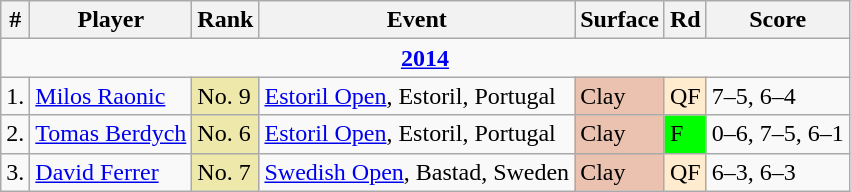<table class="wikitable sortable">
<tr>
<th>#</th>
<th>Player</th>
<th>Rank</th>
<th>Event</th>
<th>Surface</th>
<th>Rd</th>
<th>Score</th>
</tr>
<tr>
<td colspan=7 style=text-align:center><strong><a href='#'>2014</a></strong></td>
</tr>
<tr>
<td>1.</td>
<td> <a href='#'>Milos Raonic</a></td>
<td bgcolor=eee8aa>No. 9</td>
<td><a href='#'>Estoril Open</a>, Estoril, Portugal</td>
<td bgcolor=ebc2af>Clay</td>
<td bgcolor=ffebcd>QF</td>
<td>7–5, 6–4</td>
</tr>
<tr>
<td>2.</td>
<td> <a href='#'>Tomas Berdych</a></td>
<td bgcolor=eee8aa>No. 6</td>
<td><a href='#'>Estoril Open</a>, Estoril, Portugal</td>
<td bgcolor=ebc2af>Clay</td>
<td bgcolor=lime>F</td>
<td>0–6, 7–5, 6–1</td>
</tr>
<tr>
<td>3.</td>
<td> <a href='#'>David Ferrer</a></td>
<td bgcolor=eee8aa>No. 7</td>
<td><a href='#'>Swedish Open</a>, Bastad, Sweden</td>
<td bgcolor=ebc2af>Clay</td>
<td bgcolor=ffebcd>QF</td>
<td>6–3, 6–3</td>
</tr>
</table>
